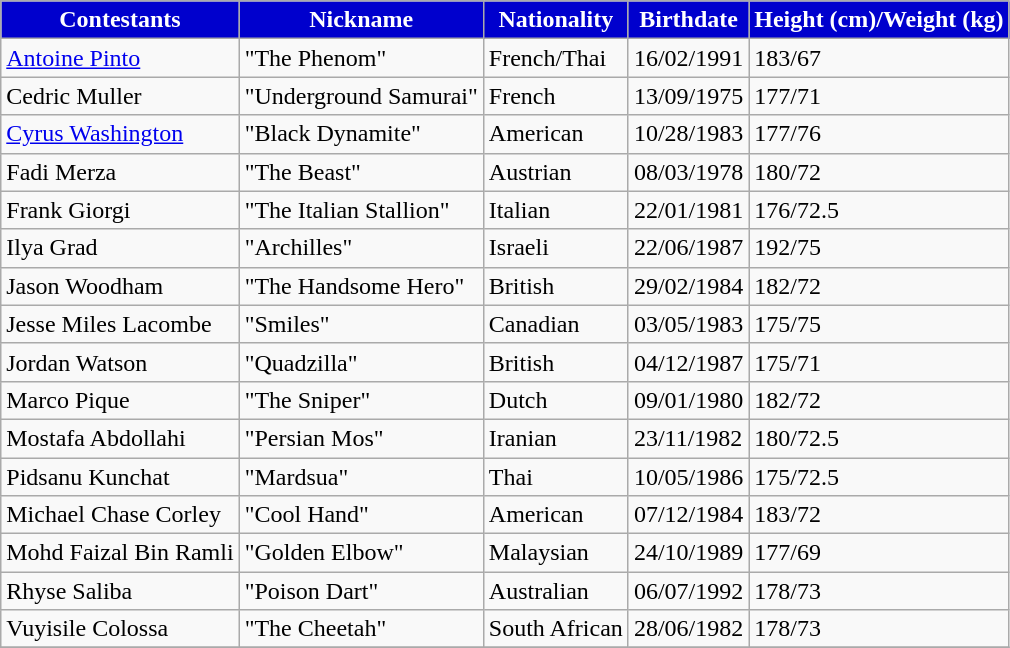<table class="wikitable">
<tr>
<th style="background:#0000CD; color:#fff;">Contestants</th>
<th style="background:#0000CD; color:#fff;">Nickname</th>
<th style="background:#0000CD; color:#fff;">Nationality</th>
<th style="background:#0000CD; color:#fff;">Birthdate</th>
<th style="background:#0000CD; color:#fff;">Height (cm)/Weight (kg)</th>
</tr>
<tr>
<td><a href='#'>Antoine Pinto</a></td>
<td>"The Phenom"</td>
<td>French/Thai</td>
<td>16/02/1991</td>
<td>183/67</td>
</tr>
<tr>
<td>Cedric Muller</td>
<td>"Underground Samurai"</td>
<td>French</td>
<td>13/09/1975</td>
<td>177/71</td>
</tr>
<tr>
<td><a href='#'>Cyrus Washington</a></td>
<td>"Black Dynamite"</td>
<td>American</td>
<td>10/28/1983</td>
<td>177/76</td>
</tr>
<tr>
<td>Fadi Merza</td>
<td>"The Beast"</td>
<td>Austrian</td>
<td>08/03/1978</td>
<td>180/72</td>
</tr>
<tr>
<td>Frank Giorgi</td>
<td>"The Italian Stallion"</td>
<td>Italian</td>
<td>22/01/1981</td>
<td>176/72.5</td>
</tr>
<tr>
<td>Ilya Grad</td>
<td>"Archilles"</td>
<td>Israeli</td>
<td>22/06/1987</td>
<td>192/75</td>
</tr>
<tr>
<td>Jason Woodham</td>
<td>"The Handsome Hero"</td>
<td>British</td>
<td>29/02/1984</td>
<td>182/72</td>
</tr>
<tr>
<td>Jesse Miles Lacombe</td>
<td>"Smiles"</td>
<td>Canadian</td>
<td>03/05/1983</td>
<td>175/75</td>
</tr>
<tr>
<td>Jordan Watson</td>
<td>"Quadzilla"</td>
<td>British</td>
<td>04/12/1987</td>
<td>175/71</td>
</tr>
<tr>
<td>Marco Pique</td>
<td>"The Sniper"</td>
<td>Dutch</td>
<td>09/01/1980</td>
<td>182/72</td>
</tr>
<tr>
<td>Mostafa Abdollahi</td>
<td>"Persian Mos"</td>
<td>Iranian</td>
<td>23/11/1982</td>
<td>180/72.5</td>
</tr>
<tr>
<td>Pidsanu Kunchat</td>
<td>"Mardsua"</td>
<td>Thai</td>
<td>10/05/1986</td>
<td>175/72.5</td>
</tr>
<tr>
<td>Michael Chase Corley</td>
<td>"Cool Hand"</td>
<td>American</td>
<td>07/12/1984</td>
<td>183/72</td>
</tr>
<tr>
<td>Mohd Faizal Bin Ramli</td>
<td>"Golden Elbow"</td>
<td>Malaysian</td>
<td>24/10/1989</td>
<td>177/69</td>
</tr>
<tr>
<td>Rhyse Saliba</td>
<td>"Poison Dart"</td>
<td>Australian</td>
<td>06/07/1992</td>
<td>178/73</td>
</tr>
<tr>
<td>Vuyisile Colossa</td>
<td>"The Cheetah"</td>
<td>South African</td>
<td>28/06/1982</td>
<td>178/73</td>
</tr>
<tr>
</tr>
</table>
